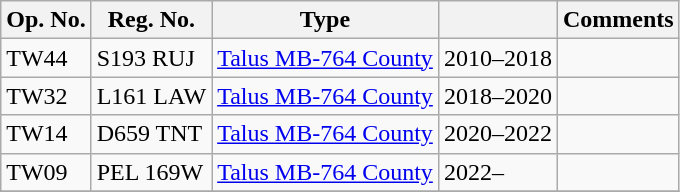<table class="wikitable">
<tr>
<th>Op. No.</th>
<th>Reg. No.</th>
<th>Type</th>
<th></th>
<th>Comments</th>
</tr>
<tr>
<td>TW44</td>
<td>S193 RUJ</td>
<td><a href='#'>Talus MB-764 County</a></td>
<td>2010–2018</td>
<td></td>
</tr>
<tr>
<td>TW32</td>
<td>L161 LAW</td>
<td><a href='#'>Talus MB-764 County</a></td>
<td>2018–2020</td>
<td></td>
</tr>
<tr>
<td>TW14</td>
<td>D659 TNT</td>
<td><a href='#'>Talus MB-764 County</a></td>
<td>2020–2022</td>
<td></td>
</tr>
<tr>
<td>TW09</td>
<td>PEL 169W</td>
<td><a href='#'>Talus MB-764 County</a></td>
<td>2022–</td>
<td></td>
</tr>
<tr>
</tr>
</table>
